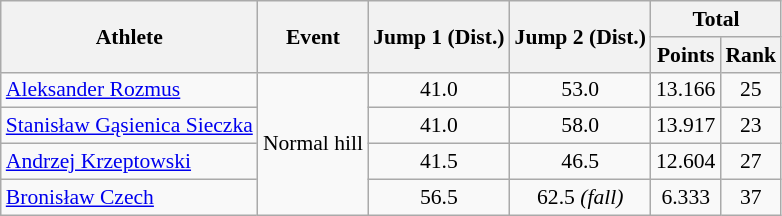<table class="wikitable" style="font-size:90%">
<tr>
<th rowspan="2">Athlete</th>
<th rowspan="2">Event</th>
<th rowspan="2">Jump 1 (Dist.)</th>
<th rowspan="2">Jump 2 (Dist.)</th>
<th colspan="2">Total</th>
</tr>
<tr>
<th>Points</th>
<th>Rank</th>
</tr>
<tr>
<td><a href='#'>Aleksander Rozmus</a></td>
<td rowspan="4">Normal hill</td>
<td align="center">41.0</td>
<td align="center">53.0</td>
<td align="center">13.166</td>
<td align="center">25</td>
</tr>
<tr>
<td><a href='#'>Stanisław Gąsienica Sieczka</a></td>
<td align="center">41.0</td>
<td align="center">58.0</td>
<td align="center">13.917</td>
<td align="center">23</td>
</tr>
<tr>
<td><a href='#'>Andrzej Krzeptowski</a></td>
<td align="center">41.5</td>
<td align="center">46.5</td>
<td align="center">12.604</td>
<td align="center">27</td>
</tr>
<tr>
<td><a href='#'>Bronisław Czech</a></td>
<td align="center">56.5</td>
<td align="center">62.5 <em>(fall)</em></td>
<td align="center">6.333</td>
<td align="center">37</td>
</tr>
</table>
